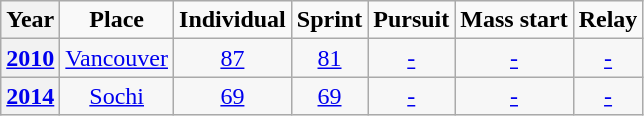<table class="wikitable" style="text-align:center;">
<tr>
<th>Year</th>
<td><strong>Place</strong></td>
<td><strong>Individual</strong></td>
<td><strong>Sprint</strong></td>
<td><strong>Pursuit</strong></td>
<td><strong>Mass start</strong></td>
<td><strong>Relay</strong></td>
</tr>
<tr bgcolor=#f7f7f7>
<th><a href='#'>2010</a></th>
<td> <a href='#'>Vancouver</a></td>
<td><a href='#'>87</a></td>
<td><a href='#'>81</a></td>
<td><a href='#'>-</a></td>
<td><a href='#'>-</a></td>
<td><a href='#'>-</a></td>
</tr>
<tr bgcolor=#f7f7f7>
<th><a href='#'>2014</a></th>
<td> <a href='#'>Sochi</a></td>
<td><a href='#'>69</a></td>
<td><a href='#'>69</a></td>
<td><a href='#'>-</a></td>
<td><a href='#'>-</a></td>
<td><a href='#'>-</a></td>
</tr>
</table>
